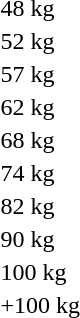<table>
<tr>
<td>48 kg</td>
<td></td>
<td></td>
<td></td>
</tr>
<tr>
<td>52 kg</td>
<td></td>
<td></td>
<td></td>
</tr>
<tr>
<td>57 kg</td>
<td></td>
<td></td>
<td></td>
</tr>
<tr>
<td>62 kg</td>
<td></td>
<td></td>
<td></td>
</tr>
<tr>
<td>68 kg</td>
<td></td>
<td></td>
<td></td>
</tr>
<tr>
<td>74 kg</td>
<td></td>
<td></td>
<td></td>
</tr>
<tr>
<td>82 kg</td>
<td></td>
<td></td>
<td></td>
</tr>
<tr>
<td>90 kg</td>
<td></td>
<td></td>
<td></td>
</tr>
<tr>
<td>100 kg</td>
<td></td>
<td></td>
<td></td>
</tr>
<tr>
<td>+100 kg</td>
<td></td>
<td></td>
<td></td>
</tr>
</table>
